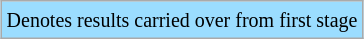<table class="wikitable" style="margin:auto;">
<tr>
<td style="background:#9bddff;"><small>Denotes results carried over from first stage</small></td>
</tr>
</table>
